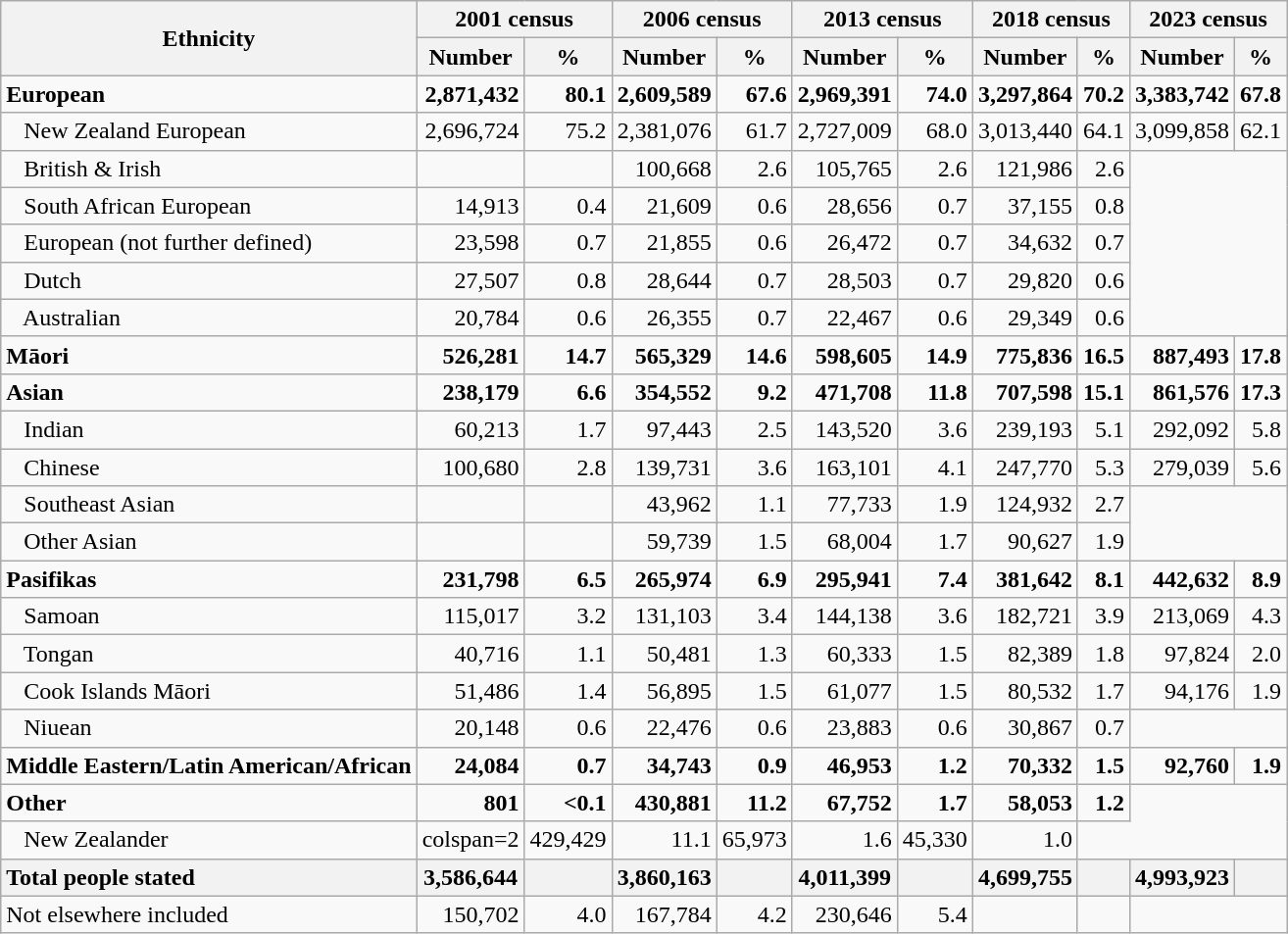<table class="wikitable sortable mw-collapsible" style="text-align:right;">
<tr>
<th rowspan="2">Ethnicity</th>
<th colspan="2">2001 census</th>
<th colspan="2">2006 census</th>
<th colspan="2">2013 census</th>
<th colspan="2">2018 census</th>
<th colspan="2">2023 census</th>
</tr>
<tr>
<th>Number</th>
<th>%</th>
<th>Number</th>
<th>%</th>
<th>Number</th>
<th>%</th>
<th>Number</th>
<th>%</th>
<th>Number</th>
<th>%</th>
</tr>
<tr>
<td style="text-align:left;"><strong>European</strong></td>
<td><strong>2,871,432</strong></td>
<td><strong>80.1</strong></td>
<td><strong>2,609,589</strong></td>
<td><strong>67.6</strong></td>
<td><strong>2,969,391</strong></td>
<td><strong>74.0</strong></td>
<td><strong>3,297,864</strong></td>
<td><strong>70.2</strong></td>
<td><strong>3,383,742</strong></td>
<td><strong>67.8</strong></td>
</tr>
<tr>
<td style="text-align:left;">   New Zealand European</td>
<td>2,696,724</td>
<td>75.2</td>
<td>2,381,076</td>
<td>61.7</td>
<td>2,727,009</td>
<td>68.0</td>
<td>3,013,440</td>
<td>64.1</td>
<td>3,099,858</td>
<td>62.1</td>
</tr>
<tr>
<td style="text-align:left;">   British & Irish</td>
<td></td>
<td></td>
<td>100,668</td>
<td>2.6</td>
<td>105,765</td>
<td>2.6</td>
<td>121,986</td>
<td>2.6</td>
</tr>
<tr>
<td style="text-align:left;">   South African European</td>
<td>14,913</td>
<td>0.4</td>
<td>21,609</td>
<td>0.6</td>
<td>28,656</td>
<td>0.7</td>
<td>37,155</td>
<td>0.8</td>
</tr>
<tr>
<td style="text-align:left;">   European (not further defined)</td>
<td>23,598</td>
<td>0.7</td>
<td>21,855</td>
<td>0.6</td>
<td>26,472</td>
<td>0.7</td>
<td>34,632</td>
<td>0.7</td>
</tr>
<tr>
<td style="text-align:left;">   Dutch</td>
<td>27,507</td>
<td>0.8</td>
<td>28,644</td>
<td>0.7</td>
<td>28,503</td>
<td>0.7</td>
<td>29,820</td>
<td>0.6</td>
</tr>
<tr>
<td style="text-align:left;">   Australian</td>
<td>20,784</td>
<td>0.6</td>
<td>26,355</td>
<td>0.7</td>
<td>22,467</td>
<td>0.6</td>
<td>29,349</td>
<td>0.6</td>
</tr>
<tr>
<td style="text-align:left;"><strong>Māori</strong></td>
<td><strong>526,281</strong></td>
<td><strong>14.7</strong></td>
<td><strong>565,329</strong></td>
<td><strong>14.6</strong></td>
<td><strong>598,605</strong></td>
<td><strong>14.9</strong></td>
<td><strong>775,836</strong></td>
<td><strong>16.5</strong></td>
<td><strong>887,493</strong></td>
<td><strong>17.8</strong></td>
</tr>
<tr>
<td style="text-align:left;"><strong>Asian</strong></td>
<td><strong>238,179</strong></td>
<td><strong>6.6</strong></td>
<td><strong>354,552</strong></td>
<td><strong>9.2</strong></td>
<td><strong>471,708</strong></td>
<td><strong>11.8</strong></td>
<td><strong>707,598</strong></td>
<td><strong>15.1</strong></td>
<td><strong>861,576</strong></td>
<td><strong>17.3</strong></td>
</tr>
<tr>
<td style="text-align:left;">   Indian</td>
<td>60,213</td>
<td>1.7</td>
<td>97,443</td>
<td>2.5</td>
<td>143,520</td>
<td>3.6</td>
<td>239,193</td>
<td>5.1</td>
<td>292,092</td>
<td>5.8</td>
</tr>
<tr>
<td style="text-align:left;">   Chinese</td>
<td>100,680</td>
<td>2.8</td>
<td>139,731</td>
<td>3.6</td>
<td>163,101</td>
<td>4.1</td>
<td>247,770</td>
<td>5.3</td>
<td>279,039</td>
<td>5.6</td>
</tr>
<tr>
<td style="text-align:left;">   Southeast Asian</td>
<td></td>
<td></td>
<td>43,962</td>
<td>1.1</td>
<td>77,733</td>
<td>1.9</td>
<td>124,932</td>
<td>2.7</td>
</tr>
<tr>
<td style="text-align:left;">   Other Asian</td>
<td></td>
<td></td>
<td>59,739</td>
<td>1.5</td>
<td>68,004</td>
<td>1.7</td>
<td>90,627</td>
<td>1.9</td>
</tr>
<tr>
<td style="text-align:left;"><strong>Pasifikas</strong></td>
<td><strong>231,798</strong></td>
<td><strong>6.5</strong></td>
<td><strong>265,974</strong></td>
<td><strong>6.9</strong></td>
<td><strong>295,941</strong></td>
<td><strong>7.4</strong></td>
<td><strong>381,642</strong></td>
<td><strong>8.1</strong></td>
<td><strong>442,632</strong></td>
<td><strong>8.9</strong></td>
</tr>
<tr>
<td style="text-align:left;">   Samoan</td>
<td>115,017</td>
<td>3.2</td>
<td>131,103</td>
<td>3.4</td>
<td>144,138</td>
<td>3.6</td>
<td>182,721</td>
<td>3.9</td>
<td>213,069</td>
<td>4.3</td>
</tr>
<tr>
<td style="text-align:left;">   Tongan</td>
<td>40,716</td>
<td>1.1</td>
<td>50,481</td>
<td>1.3</td>
<td>60,333</td>
<td>1.5</td>
<td>82,389</td>
<td>1.8</td>
<td>97,824</td>
<td>2.0</td>
</tr>
<tr>
<td style="text-align:left;">   Cook Islands Māori</td>
<td>51,486</td>
<td>1.4</td>
<td>56,895</td>
<td>1.5</td>
<td>61,077</td>
<td>1.5</td>
<td>80,532</td>
<td>1.7</td>
<td>94,176</td>
<td>1.9</td>
</tr>
<tr>
<td style="text-align:left;">   Niuean</td>
<td>20,148</td>
<td>0.6</td>
<td>22,476</td>
<td>0.6</td>
<td>23,883</td>
<td>0.6</td>
<td>30,867</td>
<td>0.7</td>
</tr>
<tr>
<td style="text-align:left;"><strong>Middle Eastern/Latin American/African</strong></td>
<td><strong>24,084</strong></td>
<td><strong>0.7</strong></td>
<td><strong>34,743</strong></td>
<td><strong>0.9</strong></td>
<td><strong>46,953</strong></td>
<td><strong>1.2</strong></td>
<td><strong>70,332</strong></td>
<td><strong>1.5</strong></td>
<td><strong>92,760</strong></td>
<td><strong>1.9</strong></td>
</tr>
<tr>
<td style="text-align:left;"><strong>Other</strong></td>
<td><strong>801</strong></td>
<td><strong><0.1</strong></td>
<td><strong>430,881</strong></td>
<td><strong>11.2</strong></td>
<td><strong>67,752</strong></td>
<td><strong>1.7</strong></td>
<td><strong>58,053</strong></td>
<td><strong>1.2</strong></td>
</tr>
<tr>
<td style="text-align:left;">   New Zealander</td>
<td>colspan=2 </td>
<td>429,429</td>
<td>11.1</td>
<td>65,973</td>
<td>1.6</td>
<td>45,330</td>
<td>1.0</td>
</tr>
<tr>
<th style="text-align:left;">Total people stated</th>
<th>3,586,644</th>
<th></th>
<th>3,860,163</th>
<th></th>
<th>4,011,399</th>
<th></th>
<th>4,699,755</th>
<th></th>
<th>4,993,923</th>
<th></th>
</tr>
<tr>
<td style="text-align:left;">Not elsewhere included</td>
<td>150,702</td>
<td>4.0</td>
<td>167,784</td>
<td>4.2</td>
<td>230,646</td>
<td>5.4</td>
<td></td>
<td></td>
</tr>
</table>
